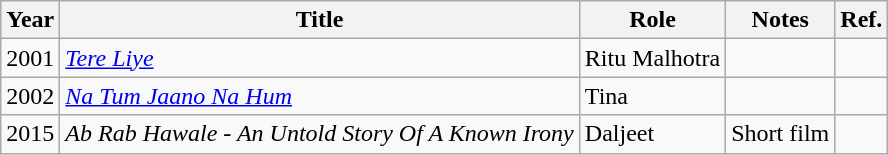<table class="wikitable sortable">
<tr>
<th>Year</th>
<th>Title</th>
<th>Role</th>
<th class="unsortable">Notes</th>
<th class="unsortable">Ref.</th>
</tr>
<tr>
<td>2001</td>
<td><em><a href='#'>Tere Liye</a></em></td>
<td>Ritu Malhotra</td>
<td></td>
<td></td>
</tr>
<tr>
<td>2002</td>
<td><em><a href='#'>Na Tum Jaano Na Hum</a></em></td>
<td>Tina</td>
<td></td>
<td></td>
</tr>
<tr>
<td>2015</td>
<td><em>Ab Rab Hawale - An Untold Story Of A Known Irony</em></td>
<td>Daljeet</td>
<td>Short film</td>
<td></td>
</tr>
</table>
